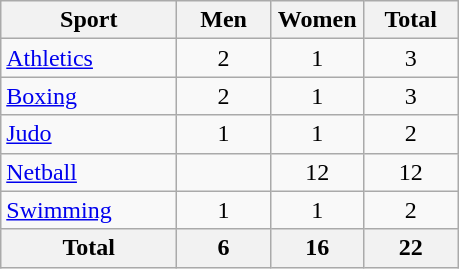<table class="wikitable sortable" style="text-align:center;">
<tr>
<th width=110>Sport</th>
<th width=55>Men</th>
<th width=55>Women</th>
<th width=55>Total</th>
</tr>
<tr>
<td align=left><a href='#'>Athletics</a></td>
<td>2</td>
<td>1</td>
<td>3</td>
</tr>
<tr>
<td align=left><a href='#'>Boxing</a></td>
<td>2</td>
<td>1</td>
<td>3</td>
</tr>
<tr>
<td align=left><a href='#'>Judo</a></td>
<td>1</td>
<td>1</td>
<td>2</td>
</tr>
<tr>
<td align=left><a href='#'>Netball</a></td>
<td></td>
<td>12</td>
<td>12</td>
</tr>
<tr>
<td align=left><a href='#'>Swimming</a></td>
<td>1</td>
<td>1</td>
<td>2</td>
</tr>
<tr>
<th>Total</th>
<th>6</th>
<th>16</th>
<th>22</th>
</tr>
</table>
